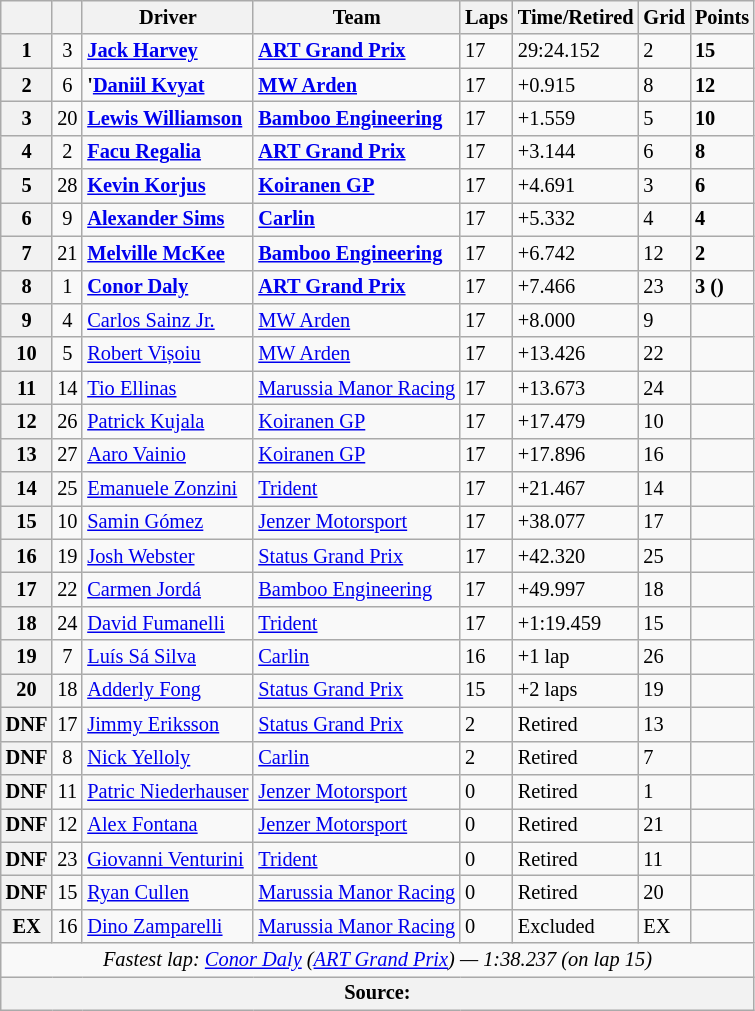<table class="wikitable" style="font-size:85%">
<tr>
<th></th>
<th></th>
<th>Driver</th>
<th>Team</th>
<th>Laps</th>
<th>Time/Retired</th>
<th>Grid</th>
<th>Points</th>
</tr>
<tr>
<th>1</th>
<td align="center">3</td>
<td> <strong><a href='#'>Jack Harvey</a></strong></td>
<td><strong><a href='#'>ART Grand Prix</a></strong></td>
<td>17</td>
<td>29:24.152</td>
<td>2</td>
<td><strong>15</strong></td>
</tr>
<tr>
<th>2</th>
<td align="center">6</td>
<td> <strong>'<a href='#'>Daniil Kvyat</a></strong></td>
<td><strong><a href='#'>MW Arden</a></strong></td>
<td>17</td>
<td>+0.915</td>
<td>8</td>
<td><strong>12</strong></td>
</tr>
<tr>
<th>3</th>
<td align="center">20</td>
<td> <strong><a href='#'>Lewis Williamson</a></strong></td>
<td><strong><a href='#'>Bamboo Engineering</a></strong></td>
<td>17</td>
<td>+1.559</td>
<td>5</td>
<td><strong>10</strong></td>
</tr>
<tr>
<th>4</th>
<td align="center">2</td>
<td> <strong><a href='#'>Facu Regalia</a></strong></td>
<td><strong><a href='#'>ART Grand Prix</a></strong></td>
<td>17</td>
<td>+3.144</td>
<td>6</td>
<td><strong>8</strong></td>
</tr>
<tr>
<th>5</th>
<td align="center">28</td>
<td> <strong><a href='#'>Kevin Korjus</a></strong></td>
<td><strong><a href='#'>Koiranen GP</a></strong></td>
<td>17</td>
<td>+4.691</td>
<td>3</td>
<td><strong>6</strong></td>
</tr>
<tr>
<th>6</th>
<td align="center">9</td>
<td> <strong><a href='#'>Alexander Sims</a></strong></td>
<td><strong><a href='#'>Carlin</a></strong></td>
<td>17</td>
<td>+5.332</td>
<td>4</td>
<td><strong>4</strong></td>
</tr>
<tr>
<th>7</th>
<td align="center">21</td>
<td> <strong><a href='#'>Melville McKee</a></strong></td>
<td><strong><a href='#'>Bamboo Engineering</a></strong></td>
<td>17</td>
<td>+6.742</td>
<td>12</td>
<td><strong>2</strong></td>
</tr>
<tr>
<th>8</th>
<td align="center">1</td>
<td> <strong><a href='#'>Conor Daly</a></strong></td>
<td><strong><a href='#'>ART Grand Prix</a></strong></td>
<td>17</td>
<td>+7.466</td>
<td>23</td>
<td><strong>3 ()</strong></td>
</tr>
<tr>
<th>9</th>
<td align="center">4</td>
<td> <a href='#'>Carlos Sainz Jr.</a></td>
<td><a href='#'>MW Arden</a></td>
<td>17</td>
<td>+8.000</td>
<td>9</td>
<td></td>
</tr>
<tr>
<th>10</th>
<td align="center">5</td>
<td> <a href='#'>Robert Vișoiu</a></td>
<td><a href='#'>MW Arden</a></td>
<td>17</td>
<td>+13.426</td>
<td>22</td>
<td></td>
</tr>
<tr>
<th>11</th>
<td align="center">14</td>
<td> <a href='#'>Tio Ellinas</a></td>
<td><a href='#'>Marussia Manor Racing</a></td>
<td>17</td>
<td>+13.673</td>
<td>24</td>
<td></td>
</tr>
<tr>
<th>12</th>
<td align="center">26</td>
<td> <a href='#'>Patrick Kujala</a></td>
<td><a href='#'>Koiranen GP</a></td>
<td>17</td>
<td>+17.479</td>
<td>10</td>
<td></td>
</tr>
<tr>
<th>13</th>
<td align="center">27</td>
<td> <a href='#'>Aaro Vainio</a></td>
<td><a href='#'>Koiranen GP</a></td>
<td>17</td>
<td>+17.896</td>
<td>16</td>
<td></td>
</tr>
<tr>
<th>14</th>
<td align="center">25</td>
<td> <a href='#'>Emanuele Zonzini</a></td>
<td><a href='#'>Trident</a></td>
<td>17</td>
<td>+21.467</td>
<td>14</td>
<td></td>
</tr>
<tr>
<th>15</th>
<td align="center">10</td>
<td> <a href='#'>Samin Gómez</a></td>
<td><a href='#'>Jenzer Motorsport</a></td>
<td>17</td>
<td>+38.077</td>
<td>17</td>
<td></td>
</tr>
<tr>
<th>16</th>
<td align="center">19</td>
<td> <a href='#'>Josh Webster</a></td>
<td><a href='#'>Status Grand Prix</a></td>
<td>17</td>
<td>+42.320</td>
<td>25</td>
<td></td>
</tr>
<tr>
<th>17</th>
<td align="center">22</td>
<td> <a href='#'>Carmen Jordá</a></td>
<td><a href='#'>Bamboo Engineering</a></td>
<td>17</td>
<td>+49.997</td>
<td>18</td>
<td></td>
</tr>
<tr>
<th>18</th>
<td align="center">24</td>
<td> <a href='#'>David Fumanelli</a></td>
<td><a href='#'>Trident</a></td>
<td>17</td>
<td>+1:19.459</td>
<td>15</td>
<td></td>
</tr>
<tr>
<th>19</th>
<td align="center">7</td>
<td> <a href='#'>Luís Sá Silva</a></td>
<td><a href='#'>Carlin</a></td>
<td>16</td>
<td>+1 lap</td>
<td>26</td>
<td></td>
</tr>
<tr>
<th>20</th>
<td align="center">18</td>
<td> <a href='#'>Adderly Fong</a></td>
<td><a href='#'>Status Grand Prix</a></td>
<td>15</td>
<td>+2 laps</td>
<td>19</td>
<td></td>
</tr>
<tr>
<th>DNF</th>
<td align="center">17</td>
<td> <a href='#'>Jimmy Eriksson</a></td>
<td><a href='#'>Status Grand Prix</a></td>
<td>2</td>
<td>Retired</td>
<td>13</td>
<td></td>
</tr>
<tr>
<th>DNF</th>
<td align="center">8</td>
<td> <a href='#'>Nick Yelloly</a></td>
<td><a href='#'>Carlin</a></td>
<td>2</td>
<td>Retired</td>
<td>7</td>
<td></td>
</tr>
<tr>
<th>DNF</th>
<td align="center">11</td>
<td> <a href='#'>Patric Niederhauser</a></td>
<td><a href='#'>Jenzer Motorsport</a></td>
<td>0</td>
<td>Retired</td>
<td>1</td>
<td></td>
</tr>
<tr>
<th>DNF</th>
<td align="center">12</td>
<td> <a href='#'>Alex Fontana</a></td>
<td><a href='#'>Jenzer Motorsport</a></td>
<td>0</td>
<td>Retired</td>
<td>21</td>
<td></td>
</tr>
<tr>
<th>DNF</th>
<td align="center">23</td>
<td> <a href='#'>Giovanni Venturini</a></td>
<td><a href='#'>Trident</a></td>
<td>0</td>
<td>Retired</td>
<td>11</td>
<td></td>
</tr>
<tr>
<th>DNF</th>
<td align="center">15</td>
<td> <a href='#'>Ryan Cullen</a></td>
<td><a href='#'>Marussia Manor Racing</a></td>
<td>0</td>
<td>Retired</td>
<td>20</td>
<td></td>
</tr>
<tr>
<th>EX</th>
<td align="center">16</td>
<td> <a href='#'>Dino Zamparelli</a></td>
<td><a href='#'>Marussia Manor Racing</a></td>
<td>0</td>
<td>Excluded</td>
<td>EX</td>
<td></td>
</tr>
<tr>
<td colspan="8" align="center"><em>Fastest lap: <a href='#'>Conor Daly</a> (<a href='#'>ART Grand Prix</a>) — 1:38.237 (on lap 15)</em></td>
</tr>
<tr>
<th colspan="8">Source:</th>
</tr>
</table>
